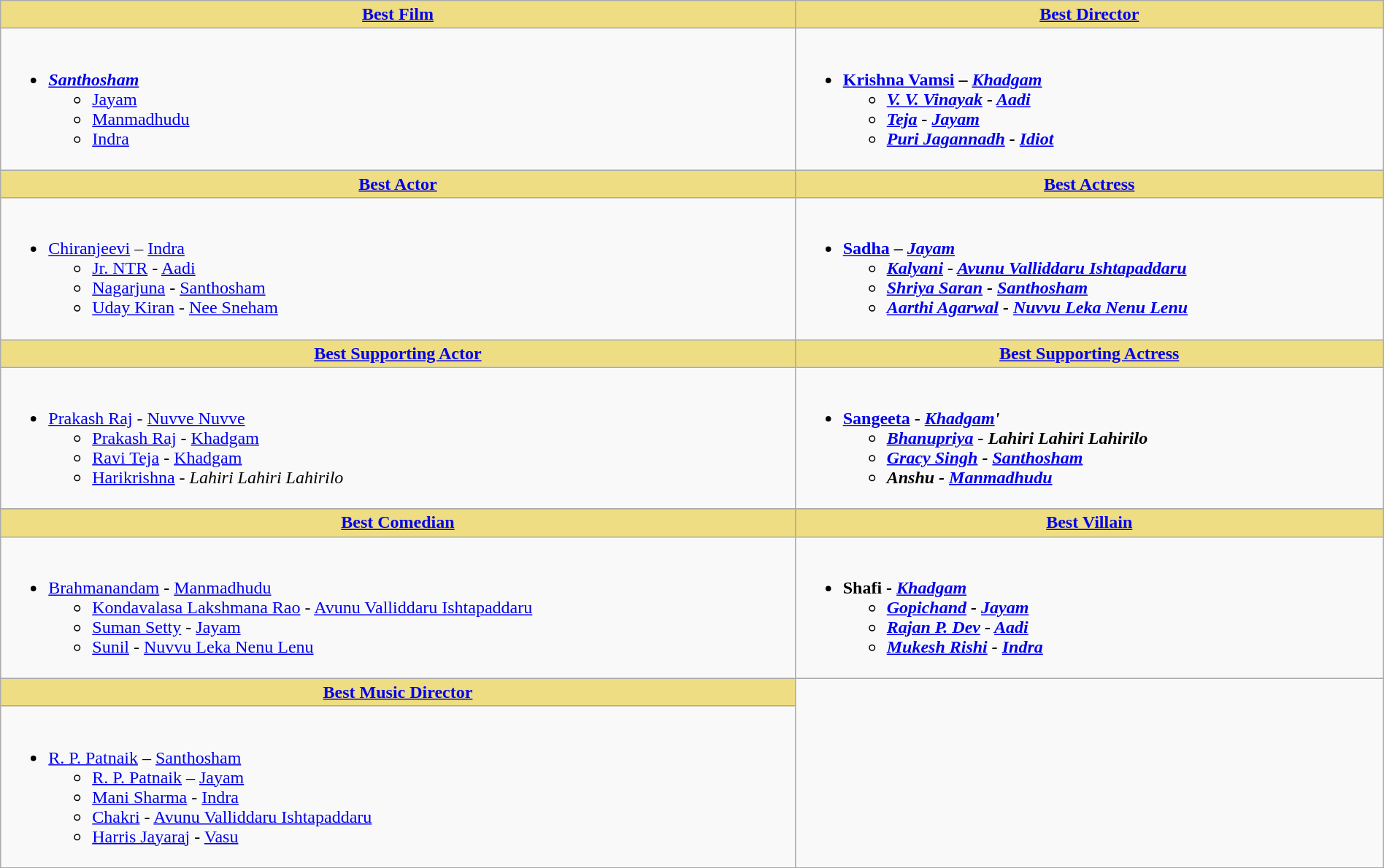<table class="wikitable" width =100%|>
<tr>
<th ! style="background:#eedd82; text-align:center;"><a href='#'>Best Film</a></th>
<th ! style="background:#eedd82; text-align:center;"><a href='#'>Best Director</a></th>
</tr>
<tr>
<td valign="top"><br><ul><li><strong><em><a href='#'>Santhosham</a></em></strong><ul><li><a href='#'>Jayam</a></li><li><a href='#'>Manmadhudu</a></li><li><a href='#'>Indra</a></li></ul></li></ul></td>
<td valign="top"><br><ul><li><strong><a href='#'>Krishna Vamsi</a> – <em><a href='#'>Khadgam</a><strong><em><ul><li><a href='#'>V. V. Vinayak</a> - <a href='#'>Aadi</a></li><li><a href='#'>Teja</a> - <a href='#'>Jayam</a></li><li><a href='#'>Puri Jagannadh</a> - <a href='#'>Idiot</a></li></ul></li></ul></td>
</tr>
<tr>
<th ! style="background:#eedd82; text-align:center;"><a href='#'>Best Actor</a></th>
<th ! style="background:#eedd82; text-align:center;"><a href='#'>Best Actress</a></th>
</tr>
<tr>
<td><br><ul><li></strong><a href='#'>Chiranjeevi</a> – </em><a href='#'>Indra</a></em></strong><ul><li><a href='#'>Jr. NTR</a> - <a href='#'>Aadi</a></li><li><a href='#'>Nagarjuna</a> - <a href='#'>Santhosham</a></li><li><a href='#'>Uday Kiran</a> - <a href='#'>Nee Sneham</a></li></ul></li></ul></td>
<td><br><ul><li><strong><a href='#'>Sadha</a> – <em><a href='#'>Jayam</a><strong><em><ul><li><a href='#'>Kalyani</a> - <a href='#'>Avunu Valliddaru Ishtapaddaru</a></li><li><a href='#'>Shriya Saran</a> - <a href='#'>Santhosham</a></li><li><a href='#'>Aarthi Agarwal</a> - <a href='#'>Nuvvu Leka Nenu Lenu</a></li></ul></li></ul></td>
</tr>
<tr>
<th ! style="background:#eedd82; text-align:center;"><a href='#'>Best Supporting Actor</a></th>
<th ! style="background:#eedd82; text-align:center;"><a href='#'>Best Supporting Actress</a></th>
</tr>
<tr>
<td><br><ul><li></strong><a href='#'>Prakash Raj</a> - </em><a href='#'>Nuvve Nuvve</a></em></strong><ul><li><a href='#'>Prakash Raj</a> - <a href='#'>Khadgam</a></li><li><a href='#'>Ravi Teja</a> - <a href='#'>Khadgam</a></li><li><a href='#'>Harikrishna</a> - <em>Lahiri Lahiri Lahirilo</em></li></ul></li></ul></td>
<td><br><ul><li><strong><a href='#'>Sangeeta</a> - <em><a href='#'>Khadgam</a><strong><em>'<ul><li><a href='#'>Bhanupriya</a> - </em>Lahiri Lahiri Lahirilo<em></li><li><a href='#'>Gracy Singh</a> - <a href='#'>Santhosham</a></li><li></em>Anshu<em> - <a href='#'>Manmadhudu</a></li></ul></li></ul></td>
</tr>
<tr>
</tr>
<tr>
<th ! style="background:#eedd82; text-align:center;"><a href='#'>Best Comedian</a></th>
<th ! style="background:#eedd82; text-align:center;"><a href='#'>Best Villain</a></th>
</tr>
<tr>
<td><br><ul><li></strong><a href='#'>Brahmanandam</a> - </em><a href='#'>Manmadhudu</a></em></strong><ul><li><a href='#'>Kondavalasa Lakshmana Rao</a> - <a href='#'>Avunu Valliddaru Ishtapaddaru</a></li><li><a href='#'>Suman Setty</a> - <a href='#'>Jayam</a></li><li><a href='#'>Sunil</a> - <a href='#'>Nuvvu Leka Nenu Lenu</a></li></ul></li></ul></td>
<td><br><ul><li><strong>Shafi - <em><a href='#'>Khadgam</a><strong><em><ul><li><a href='#'>Gopichand</a> - <a href='#'>Jayam</a></li><li><a href='#'>Rajan P. Dev</a> - <a href='#'>Aadi</a></li><li><a href='#'>Mukesh Rishi</a> - <a href='#'>Indra</a></li></ul></li></ul></td>
</tr>
<tr>
<th ! style="background:#eedd82; text-align:center;"><a href='#'>Best Music Director</a></th>
</tr>
<tr>
<td><br><ul><li></strong><a href='#'>R. P. Patnaik</a> – </em><a href='#'>Santhosham</a></em></strong><ul><li><a href='#'>R. P. Patnaik</a> – <a href='#'>Jayam</a></li><li><a href='#'>Mani Sharma</a> - <a href='#'>Indra</a></li><li><a href='#'>Chakri</a> - <a href='#'>Avunu Valliddaru Ishtapaddaru</a></li><li><a href='#'>Harris Jayaraj</a> - <a href='#'>Vasu</a></li></ul></li></ul></td>
</tr>
<tr>
</tr>
</table>
